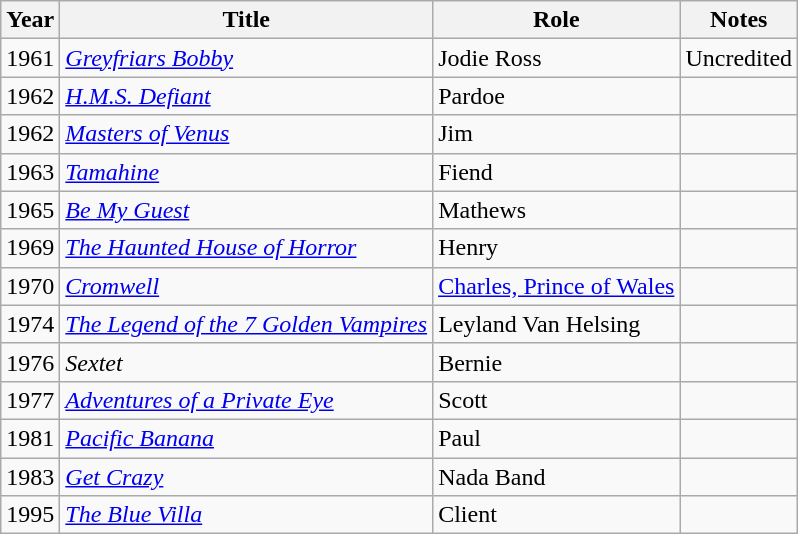<table class="wikitable sortable">
<tr>
<th>Year</th>
<th>Title</th>
<th>Role</th>
<th>Notes</th>
</tr>
<tr>
<td>1961</td>
<td><a href='#'><em>Greyfriars Bobby</em></a></td>
<td>Jodie Ross</td>
<td>Uncredited</td>
</tr>
<tr>
<td>1962</td>
<td><em><a href='#'>H.M.S. Defiant</a></em></td>
<td>Pardoe</td>
<td></td>
</tr>
<tr>
<td>1962</td>
<td><em><a href='#'>Masters of Venus</a></em></td>
<td>Jim</td>
<td></td>
</tr>
<tr>
<td>1963</td>
<td><em><a href='#'>Tamahine</a></em></td>
<td>Fiend</td>
<td></td>
</tr>
<tr>
<td>1965</td>
<td><a href='#'><em>Be My Guest</em></a></td>
<td>Mathews</td>
<td></td>
</tr>
<tr>
<td>1969</td>
<td><em><a href='#'>The Haunted House of Horror</a></em></td>
<td>Henry</td>
<td></td>
</tr>
<tr>
<td>1970</td>
<td><a href='#'><em>Cromwell</em></a></td>
<td><a href='#'>Charles, Prince of Wales</a></td>
<td></td>
</tr>
<tr>
<td>1974</td>
<td><em><a href='#'>The Legend of the 7 Golden Vampires</a></em></td>
<td>Leyland Van Helsing</td>
<td></td>
</tr>
<tr>
<td>1976</td>
<td><em>Sextet</em></td>
<td>Bernie</td>
<td></td>
</tr>
<tr>
<td>1977</td>
<td><em><a href='#'>Adventures of a Private Eye</a></em></td>
<td>Scott</td>
<td></td>
</tr>
<tr>
<td>1981</td>
<td><em><a href='#'>Pacific Banana</a></em></td>
<td>Paul</td>
<td></td>
</tr>
<tr>
<td>1983</td>
<td><em><a href='#'>Get Crazy</a></em></td>
<td>Nada Band</td>
<td></td>
</tr>
<tr>
<td>1995</td>
<td><em><a href='#'>The Blue Villa</a></em></td>
<td>Client</td>
<td></td>
</tr>
</table>
